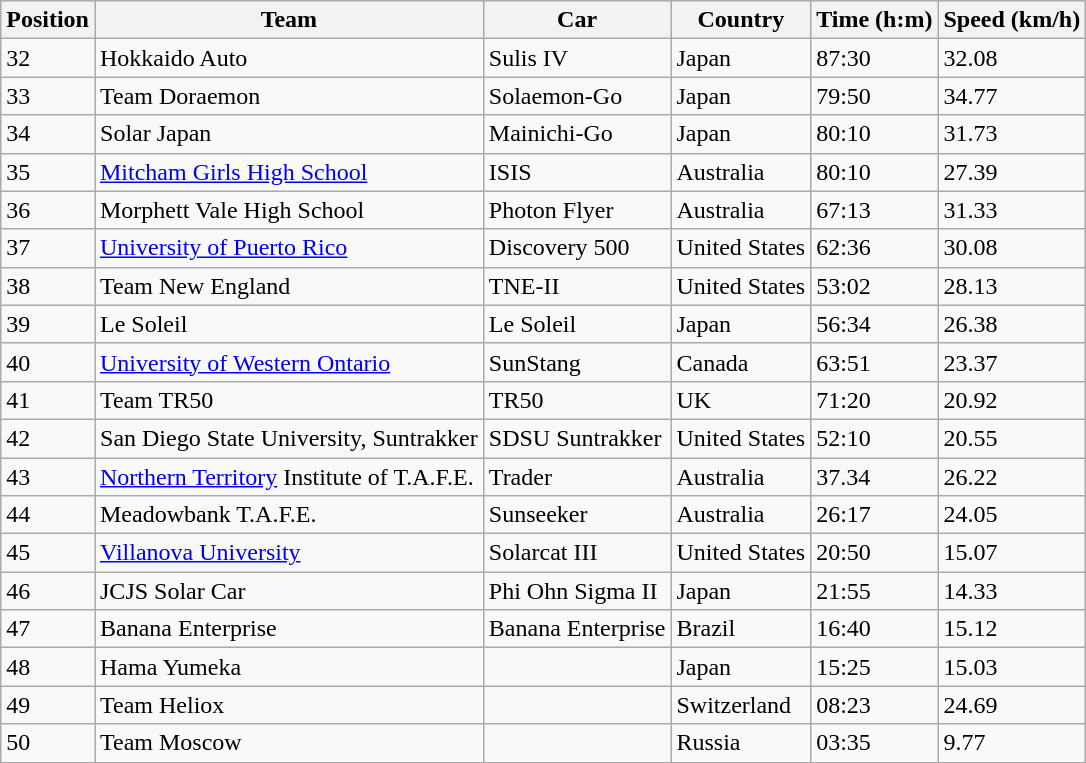<table class="wikitable">
<tr>
<th>Position</th>
<th>Team</th>
<th>Car</th>
<th>Country</th>
<th>Time (h:m)</th>
<th>Speed (km/h)</th>
</tr>
<tr>
<td>32</td>
<td>Hokkaido Auto</td>
<td>Sulis IV</td>
<td>Japan</td>
<td>87:30</td>
<td>32.08</td>
</tr>
<tr>
<td>33</td>
<td>Team Doraemon</td>
<td>Solaemon-Go</td>
<td>Japan</td>
<td>79:50</td>
<td>34.77</td>
</tr>
<tr>
<td>34</td>
<td>Solar Japan</td>
<td>Mainichi-Go</td>
<td>Japan</td>
<td>80:10</td>
<td>31.73</td>
</tr>
<tr>
<td>35</td>
<td><a href='#'>Mitcham Girls High School</a></td>
<td>ISIS</td>
<td>Australia</td>
<td>80:10</td>
<td>27.39</td>
</tr>
<tr>
<td>36</td>
<td>Morphett Vale High School</td>
<td>Photon Flyer</td>
<td>Australia</td>
<td>67:13</td>
<td>31.33</td>
</tr>
<tr>
<td>37</td>
<td><a href='#'>University of Puerto Rico</a></td>
<td>Discovery 500</td>
<td>United States</td>
<td>62:36</td>
<td>30.08</td>
</tr>
<tr>
<td>38</td>
<td>Team New England</td>
<td>TNE-II</td>
<td>United States</td>
<td>53:02</td>
<td>28.13</td>
</tr>
<tr>
<td>39</td>
<td>Le Soleil</td>
<td>Le Soleil</td>
<td>Japan</td>
<td>56:34</td>
<td>26.38</td>
</tr>
<tr>
<td>40</td>
<td><a href='#'>University of Western Ontario</a></td>
<td>SunStang</td>
<td>Canada</td>
<td>63:51</td>
<td>23.37</td>
</tr>
<tr>
<td>41</td>
<td>Team TR50</td>
<td>TR50</td>
<td>UK</td>
<td>71:20</td>
<td>20.92</td>
</tr>
<tr>
<td>42</td>
<td>San Diego State University, Suntrakker</td>
<td>SDSU Suntrakker</td>
<td>United States</td>
<td>52:10</td>
<td>20.55</td>
</tr>
<tr>
<td>43</td>
<td><a href='#'>Northern Territory</a> Institute of T.A.F.E.</td>
<td>Trader</td>
<td>Australia</td>
<td>37.34</td>
<td>26.22</td>
</tr>
<tr>
<td>44</td>
<td>Meadowbank T.A.F.E.</td>
<td>Sunseeker</td>
<td>Australia</td>
<td>26:17</td>
<td>24.05</td>
</tr>
<tr>
<td>45</td>
<td><a href='#'>Villanova University</a></td>
<td>Solarcat III</td>
<td>United States</td>
<td>20:50</td>
<td>15.07</td>
</tr>
<tr>
<td>46</td>
<td>JCJS Solar Car</td>
<td>Phi Ohn Sigma II</td>
<td>Japan</td>
<td>21:55</td>
<td>14.33</td>
</tr>
<tr>
<td>47</td>
<td>Banana Enterprise</td>
<td>Banana Enterprise</td>
<td>Brazil</td>
<td>16:40</td>
<td>15.12</td>
</tr>
<tr>
<td>48</td>
<td>Hama Yumeka</td>
<td></td>
<td>Japan</td>
<td>15:25</td>
<td>15.03</td>
</tr>
<tr>
<td>49</td>
<td>Team Heliox</td>
<td></td>
<td>Switzerland</td>
<td>08:23</td>
<td>24.69</td>
</tr>
<tr>
<td>50</td>
<td>Team Moscow</td>
<td></td>
<td>Russia</td>
<td>03:35</td>
<td>9.77</td>
</tr>
</table>
